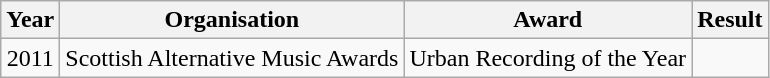<table class="wikitable plainrowheaders" style="text-align:center;">
<tr>
<th>Year</th>
<th>Organisation</th>
<th>Award</th>
<th>Result</th>
</tr>
<tr>
<td>2011</td>
<td>Scottish Alternative Music Awards</td>
<td>Urban Recording of the Year</td>
<td></td>
</tr>
</table>
